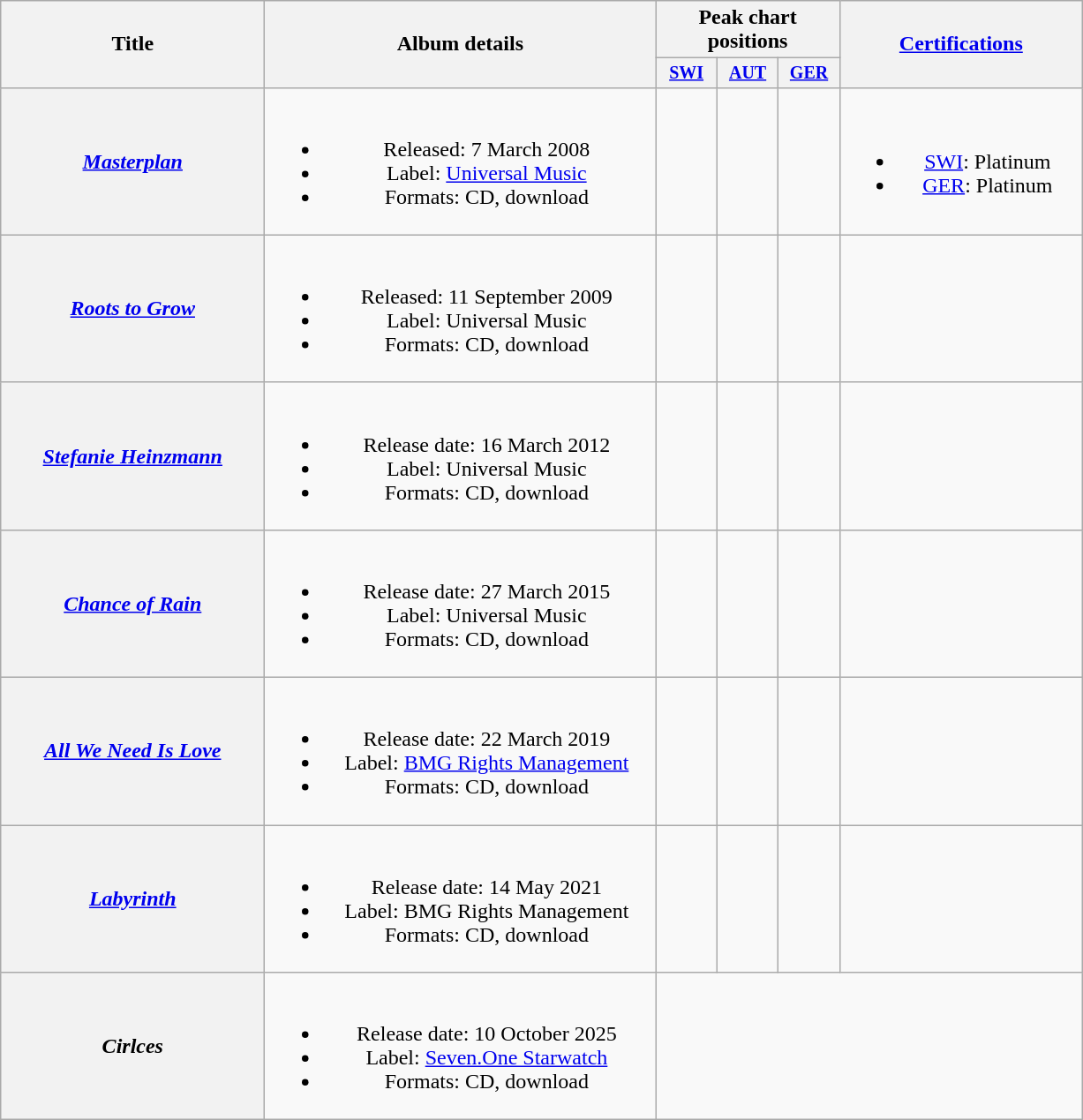<table class="wikitable plainrowheaders" style="text-align:center;" border="1">
<tr>
<th scope="col" rowspan="2" style="width:12em;">Title</th>
<th scope="col" rowspan="2" style="width:18em;">Album details</th>
<th scope="col" colspan="3">Peak chart positions</th>
<th scope="col" rowspan="2" style="width:11em;"><a href='#'>Certifications</a></th>
</tr>
<tr style="font-size:smaller;">
<th width="40"><a href='#'>SWI</a><br></th>
<th width="40"><a href='#'>AUT</a><br></th>
<th width="40"><a href='#'>GER</a><br></th>
</tr>
<tr>
<th scope="row"><em><a href='#'>Masterplan</a></em></th>
<td><br><ul><li>Released: 7 March 2008</li><li>Label: <a href='#'>Universal Music</a></li><li>Formats: CD, download</li></ul></td>
<td></td>
<td></td>
<td></td>
<td><br><ul><li><a href='#'>SWI</a>: Platinum</li><li><a href='#'>GER</a>: Platinum</li></ul></td>
</tr>
<tr>
<th scope="row"><em><a href='#'>Roots to Grow</a></em></th>
<td><br><ul><li>Released: 11 September 2009</li><li>Label: Universal Music</li><li>Formats: CD, download</li></ul></td>
<td></td>
<td></td>
<td></td>
<td></td>
</tr>
<tr>
<th scope="row"><em><a href='#'>Stefanie Heinzmann</a></em></th>
<td><br><ul><li>Release date: 16 March 2012</li><li>Label: Universal Music</li><li>Formats: CD, download</li></ul></td>
<td></td>
<td></td>
<td></td>
<td></td>
</tr>
<tr>
<th scope="row"><em><a href='#'>Chance of Rain</a></em></th>
<td><br><ul><li>Release date: 27 March 2015</li><li>Label: Universal Music</li><li>Formats: CD, download</li></ul></td>
<td></td>
<td></td>
<td></td>
<td></td>
</tr>
<tr>
<th scope="row"><em><a href='#'>All We Need Is Love</a></em></th>
<td><br><ul><li>Release date: 22 March 2019</li><li>Label: <a href='#'>BMG Rights Management</a></li><li>Formats: CD, download</li></ul></td>
<td></td>
<td></td>
<td></td>
<td></td>
</tr>
<tr>
<th scope="row"><em><a href='#'>Labyrinth</a></em></th>
<td><br><ul><li>Release date: 14 May 2021</li><li>Label: BMG Rights Management</li><li>Formats: CD, download</li></ul></td>
<td></td>
<td></td>
<td></td>
<td></td>
</tr>
<tr>
<th scope="row"><em>Cirlces</em></th>
<td><br><ul><li>Release date: 10 October 2025</li><li>Label: <a href='#'>Seven.One Starwatch</a></li><li>Formats: CD, download</li></ul></td>
<td colspan="4"></td>
</tr>
</table>
